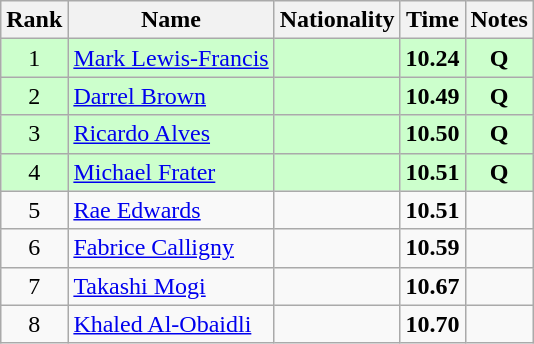<table class="wikitable sortable" style="text-align:center">
<tr>
<th>Rank</th>
<th>Name</th>
<th>Nationality</th>
<th>Time</th>
<th>Notes</th>
</tr>
<tr bgcolor=ccffcc>
<td>1</td>
<td align=left><a href='#'>Mark Lewis-Francis</a></td>
<td align=left></td>
<td><strong>10.24</strong></td>
<td><strong>Q</strong></td>
</tr>
<tr bgcolor=ccffcc>
<td>2</td>
<td align=left><a href='#'>Darrel Brown</a></td>
<td align=left></td>
<td><strong>10.49</strong></td>
<td><strong>Q</strong></td>
</tr>
<tr bgcolor=ccffcc>
<td>3</td>
<td align=left><a href='#'>Ricardo Alves</a></td>
<td align=left></td>
<td><strong>10.50</strong></td>
<td><strong>Q</strong></td>
</tr>
<tr bgcolor=ccffcc>
<td>4</td>
<td align=left><a href='#'>Michael Frater</a></td>
<td align=left></td>
<td><strong>10.51</strong></td>
<td><strong>Q</strong></td>
</tr>
<tr>
<td>5</td>
<td align=left><a href='#'>Rae Edwards</a></td>
<td align=left></td>
<td><strong>10.51</strong></td>
<td></td>
</tr>
<tr>
<td>6</td>
<td align=left><a href='#'>Fabrice Calligny</a></td>
<td align=left></td>
<td><strong>10.59</strong></td>
<td></td>
</tr>
<tr>
<td>7</td>
<td align=left><a href='#'>Takashi Mogi</a></td>
<td align=left></td>
<td><strong>10.67</strong></td>
<td></td>
</tr>
<tr>
<td>8</td>
<td align=left><a href='#'>Khaled Al-Obaidli</a></td>
<td align=left></td>
<td><strong>10.70</strong></td>
<td></td>
</tr>
</table>
